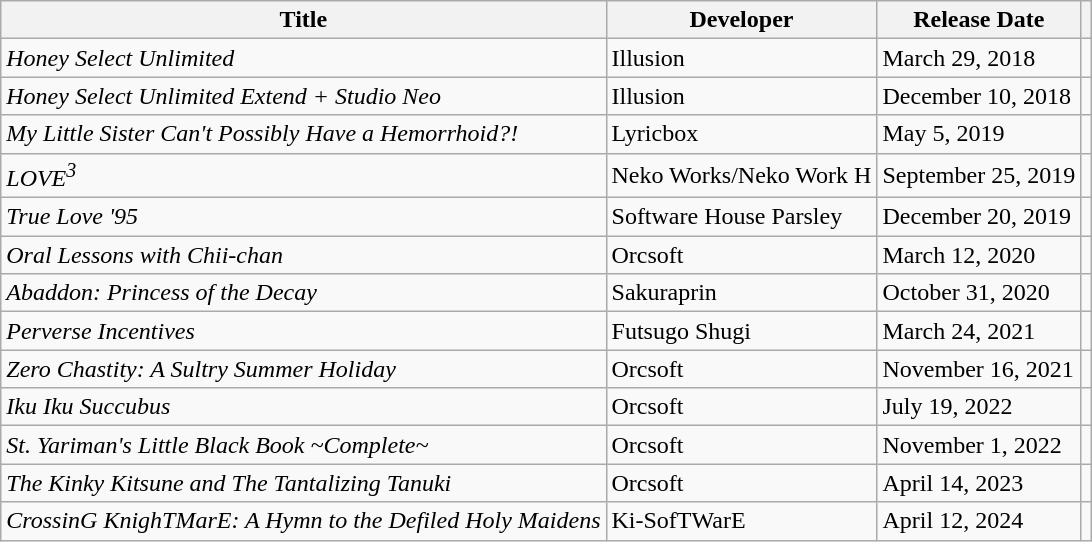<table class="wikitable sortable">
<tr>
<th scope="col">Title</th>
<th scope="col">Developer</th>
<th scope="col">Release Date</th>
<th scope="col" class="unsortable"></th>
</tr>
<tr>
<td><em>Honey Select Unlimited</em></td>
<td>Illusion</td>
<td>March 29, 2018</td>
<td></td>
</tr>
<tr>
<td><em>Honey Select Unlimited Extend + Studio Neo</em></td>
<td>Illusion</td>
<td>December 10, 2018</td>
<td></td>
</tr>
<tr>
<td><em>My Little Sister Can't Possibly Have a Hemorrhoid?!</em></td>
<td>Lyricbox</td>
<td>May 5, 2019</td>
<td></td>
</tr>
<tr>
<td><em>LOVE<sup>3</sup></em></td>
<td>Neko Works/Neko Work H</td>
<td>September 25, 2019</td>
<td></td>
</tr>
<tr>
<td><em>True Love '95</em></td>
<td>Software House Parsley</td>
<td>December 20, 2019</td>
<td></td>
</tr>
<tr>
<td><em>Oral Lessons with Chii-chan</em></td>
<td>Orcsoft</td>
<td>March 12, 2020</td>
<td></td>
</tr>
<tr>
<td><em>Abaddon: Princess of the Decay</em></td>
<td>Sakuraprin</td>
<td>October 31, 2020</td>
<td></td>
</tr>
<tr>
<td><em>Perverse Incentives</em></td>
<td>Futsugo Shugi</td>
<td>March 24, 2021</td>
<td></td>
</tr>
<tr>
<td><em>Zero Chastity: A Sultry Summer Holiday</em></td>
<td>Orcsoft</td>
<td>November 16, 2021</td>
<td></td>
</tr>
<tr>
<td><em>Iku Iku Succubus</em></td>
<td>Orcsoft</td>
<td>July 19, 2022</td>
<td></td>
</tr>
<tr>
<td><em>St. Yariman's Little Black Book ~Complete~</em></td>
<td>Orcsoft</td>
<td>November 1, 2022</td>
<td></td>
</tr>
<tr>
<td><em>The Kinky Kitsune and The Tantalizing Tanuki</em></td>
<td>Orcsoft</td>
<td>April 14, 2023</td>
<td></td>
</tr>
<tr>
<td><em>CrossinG KnighTMarE: A Hymn to the Defiled Holy Maidens</em></td>
<td>Ki-SofTWarE</td>
<td>April 12, 2024</td>
<td></td>
</tr>
</table>
